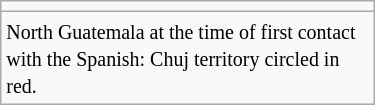<table class="wikitable floatright" style="width:250px;">
<tr>
<td></td>
</tr>
<tr>
<td><small>North Guatemala at the time of first contact with the Spanish: Chuj territory circled in red.</small></td>
</tr>
</table>
